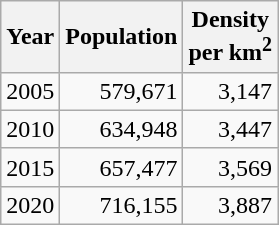<table class="wikitable" style="text-align:right;">
<tr>
<th>Year</th>
<th>Population</th>
<th>Density <br> per km<sup>2</sup></th>
</tr>
<tr>
<td>2005</td>
<td align="right">579,671</td>
<td align="right">3,147</td>
</tr>
<tr>
<td>2010</td>
<td align="right">634,948</td>
<td align="right">3,447</td>
</tr>
<tr>
<td>2015</td>
<td align="right">657,477</td>
<td align="right">3,569</td>
</tr>
<tr>
<td>2020</td>
<td align="right">716,155</td>
<td align="right">3,887</td>
</tr>
</table>
